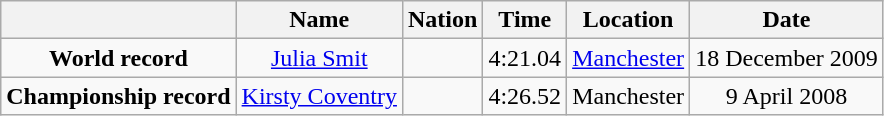<table class=wikitable style=text-align:center>
<tr>
<th></th>
<th>Name</th>
<th>Nation</th>
<th>Time</th>
<th>Location</th>
<th>Date</th>
</tr>
<tr>
<td><strong>World record</strong></td>
<td><a href='#'>Julia Smit</a></td>
<td></td>
<td align=left>4:21.04</td>
<td><a href='#'>Manchester</a></td>
<td>18 December 2009</td>
</tr>
<tr>
<td><strong>Championship record</strong></td>
<td><a href='#'>Kirsty Coventry</a></td>
<td></td>
<td align=left>4:26.52</td>
<td>Manchester</td>
<td>9 April 2008</td>
</tr>
</table>
